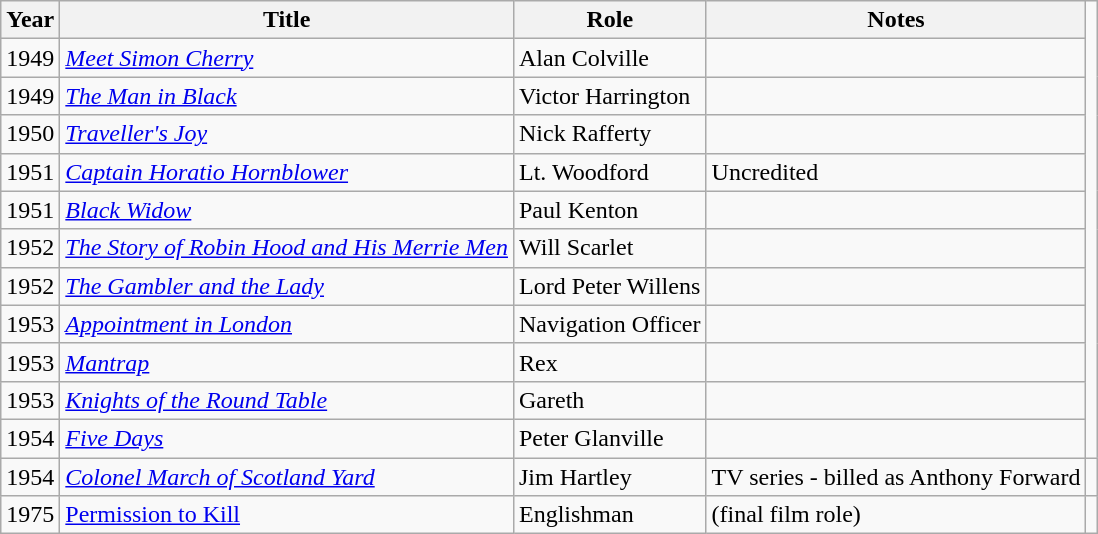<table class="wikitable">
<tr>
<th>Year</th>
<th>Title</th>
<th>Role</th>
<th>Notes</th>
</tr>
<tr>
<td>1949</td>
<td><em><a href='#'>Meet Simon Cherry</a></em></td>
<td>Alan Colville</td>
<td></td>
</tr>
<tr>
<td>1949</td>
<td><em><a href='#'>The Man in Black</a></em></td>
<td>Victor Harrington</td>
<td></td>
</tr>
<tr>
<td>1950</td>
<td><em><a href='#'>Traveller's Joy</a></em></td>
<td>Nick Rafferty</td>
<td></td>
</tr>
<tr>
<td>1951</td>
<td><em><a href='#'>Captain Horatio Hornblower</a></em></td>
<td>Lt. Woodford</td>
<td>Uncredited</td>
</tr>
<tr>
<td>1951</td>
<td><em><a href='#'>Black Widow</a></em></td>
<td>Paul Kenton</td>
<td></td>
</tr>
<tr>
<td>1952</td>
<td><em><a href='#'>The Story of Robin Hood and His Merrie Men</a></em></td>
<td>Will Scarlet</td>
<td></td>
</tr>
<tr>
<td>1952</td>
<td><em><a href='#'>The Gambler and the Lady</a></em></td>
<td>Lord Peter Willens</td>
<td></td>
</tr>
<tr>
<td>1953</td>
<td><em><a href='#'>Appointment in London</a></em></td>
<td>Navigation Officer</td>
<td></td>
</tr>
<tr>
<td>1953</td>
<td><em><a href='#'>Mantrap</a></em></td>
<td>Rex</td>
<td></td>
</tr>
<tr>
<td>1953</td>
<td><em><a href='#'>Knights of the Round Table</a></em></td>
<td>Gareth</td>
<td></td>
</tr>
<tr>
<td>1954</td>
<td><em><a href='#'>Five Days</a></em></td>
<td>Peter Glanville</td>
<td></td>
</tr>
<tr>
<td>1954</td>
<td><em><a href='#'>Colonel March of Scotland Yard</a></td>
<td>Jim Hartley</td>
<td>TV series - billed as Anthony Forward</td>
<td></td>
</tr>
<tr>
<td>1975</td>
<td></em><a href='#'>Permission to Kill</a><em></td>
<td>Englishman</td>
<td>(final film role)</td>
</tr>
</table>
